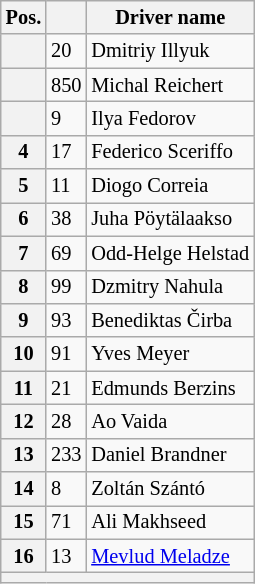<table class="wikitable" style="font-size: 85%;">
<tr>
<th scope="col">Pos.</th>
<th scope="col"></th>
<th scope="col">Driver name</th>
</tr>
<tr>
<th></th>
<td>20</td>
<td> Dmitriy Illyuk</td>
</tr>
<tr>
<th></th>
<td>850</td>
<td> Michal Reichert</td>
</tr>
<tr>
<th></th>
<td>9</td>
<td> Ilya Fedorov</td>
</tr>
<tr>
<th>4</th>
<td>17</td>
<td> Federico Sceriffo</td>
</tr>
<tr>
<th>5</th>
<td>11</td>
<td> Diogo Correia</td>
</tr>
<tr>
<th>6</th>
<td>38</td>
<td> Juha Pöytälaakso</td>
</tr>
<tr>
<th>7</th>
<td>69</td>
<td> Odd-Helge Helstad</td>
</tr>
<tr>
<th>8</th>
<td>99</td>
<td> Dzmitry Nahula</td>
</tr>
<tr>
<th>9</th>
<td>93</td>
<td> Benediktas Čirba</td>
</tr>
<tr>
<th>10</th>
<td>91</td>
<td> Yves Meyer</td>
</tr>
<tr>
<th>11</th>
<td>21</td>
<td> Edmunds Berzins</td>
</tr>
<tr>
<th>12</th>
<td>28</td>
<td> Ao Vaida</td>
</tr>
<tr>
<th>13</th>
<td>233</td>
<td> Daniel Brandner</td>
</tr>
<tr>
<th>14</th>
<td>8</td>
<td> Zoltán Szántó</td>
</tr>
<tr>
<th>15</th>
<td>71</td>
<td> Ali Makhseed</td>
</tr>
<tr>
<th>16</th>
<td>13</td>
<td> <a href='#'>Mevlud Meladze</a></td>
</tr>
<tr class="sortbottom">
<th colspan=3></th>
</tr>
</table>
